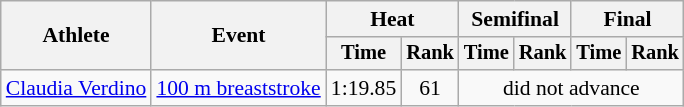<table class=wikitable style="font-size:90%">
<tr>
<th rowspan="2">Athlete</th>
<th rowspan="2">Event</th>
<th colspan="2">Heat</th>
<th colspan="2">Semifinal</th>
<th colspan="2">Final</th>
</tr>
<tr style="font-size:95%">
<th>Time</th>
<th>Rank</th>
<th>Time</th>
<th>Rank</th>
<th>Time</th>
<th>Rank</th>
</tr>
<tr align=center>
<td align=left><a href='#'>Claudia Verdino</a></td>
<td align=left><a href='#'>100 m breaststroke</a></td>
<td>1:19.85</td>
<td>61</td>
<td colspan=4>did not advance</td>
</tr>
</table>
